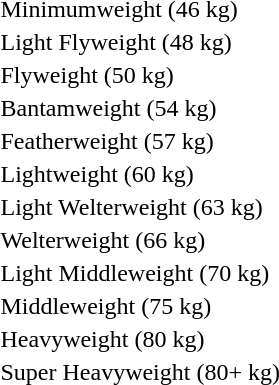<table>
<tr>
<td>Minimumweight (46 kg)</td>
<td></td>
<td></td>
<td></td>
</tr>
<tr>
<td>Light Flyweight (48 kg)</td>
<td></td>
<td></td>
<td></td>
</tr>
<tr>
<td>Flyweight (50 kg)</td>
<td></td>
<td></td>
<td></td>
</tr>
<tr>
<td>Bantamweight (54 kg)</td>
<td></td>
<td></td>
<td></td>
</tr>
<tr>
<td>Featherweight (57 kg)</td>
<td></td>
<td></td>
<td></td>
</tr>
<tr>
<td>Lightweight (60 kg)</td>
<td></td>
<td></td>
<td></td>
</tr>
<tr>
<td>Light Welterweight (63 kg)</td>
<td></td>
<td></td>
<td></td>
</tr>
<tr>
<td>Welterweight (66 kg)</td>
<td></td>
<td></td>
<td></td>
</tr>
<tr>
<td>Light Middleweight (70 kg)</td>
<td></td>
<td></td>
<td></td>
</tr>
<tr>
<td>Middleweight (75 kg)</td>
<td></td>
<td></td>
<td></td>
</tr>
<tr>
<td>Heavyweight (80 kg)</td>
<td></td>
<td></td>
<td></td>
</tr>
<tr>
<td>Super Heavyweight (80+ kg)</td>
<td></td>
<td></td>
<td></td>
</tr>
</table>
